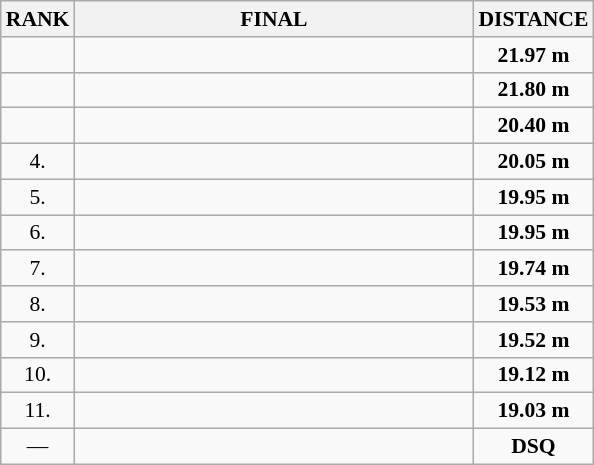<table class="wikitable" style="border-collapse: collapse; font-size: 90%;">
<tr>
<th>RANK</th>
<th align="center" style="width: 18em">FINAL</th>
<th>DISTANCE</th>
</tr>
<tr>
<td align="center"></td>
<td></td>
<td align="center"><strong>21.97 m</strong></td>
</tr>
<tr>
<td align="center"></td>
<td></td>
<td align="center"><strong>21.80 m</strong></td>
</tr>
<tr>
<td align="center"></td>
<td></td>
<td align="center"><strong>20.40 m</strong></td>
</tr>
<tr>
<td align="center">4.</td>
<td></td>
<td align="center"><strong>20.05 m</strong></td>
</tr>
<tr>
<td align="center">5.</td>
<td></td>
<td align="center"><strong>19.95 m</strong></td>
</tr>
<tr>
<td align="center">6.</td>
<td></td>
<td align="center"><strong>19.95 m</strong></td>
</tr>
<tr>
<td align="center">7.</td>
<td></td>
<td align="center"><strong>19.74 m</strong></td>
</tr>
<tr>
<td align="center">8.</td>
<td></td>
<td align="center"><strong>19.53 m</strong></td>
</tr>
<tr>
<td align="center">9.</td>
<td></td>
<td align="center"><strong>19.52 m</strong></td>
</tr>
<tr>
<td align="center">10.</td>
<td></td>
<td align="center"><strong>19.12 m</strong></td>
</tr>
<tr>
<td align="center">11.</td>
<td></td>
<td align="center"><strong>19.03 m</strong></td>
</tr>
<tr>
<td align="center">—</td>
<td></td>
<td align="center"><strong>DSQ</strong></td>
</tr>
</table>
